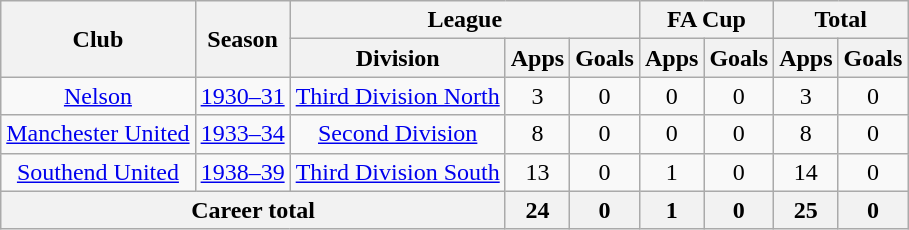<table class="wikitable" style="text-align: center">
<tr>
<th rowspan="2">Club</th>
<th rowspan="2">Season</th>
<th colspan="3">League</th>
<th colspan="2">FA Cup</th>
<th colspan="2">Total</th>
</tr>
<tr>
<th>Division</th>
<th>Apps</th>
<th>Goals</th>
<th>Apps</th>
<th>Goals</th>
<th>Apps</th>
<th>Goals</th>
</tr>
<tr>
<td><a href='#'>Nelson</a></td>
<td><a href='#'>1930–31</a></td>
<td><a href='#'>Third Division North</a></td>
<td>3</td>
<td>0</td>
<td>0</td>
<td>0</td>
<td>3</td>
<td>0</td>
</tr>
<tr>
<td><a href='#'>Manchester United</a></td>
<td><a href='#'>1933–34</a></td>
<td><a href='#'>Second Division</a></td>
<td>8</td>
<td>0</td>
<td>0</td>
<td>0</td>
<td>8</td>
<td>0</td>
</tr>
<tr>
<td><a href='#'>Southend United</a></td>
<td><a href='#'>1938–39</a></td>
<td><a href='#'>Third Division South</a></td>
<td>13</td>
<td>0</td>
<td>1</td>
<td>0</td>
<td>14</td>
<td>0</td>
</tr>
<tr>
<th colspan="3">Career total</th>
<th>24</th>
<th>0</th>
<th>1</th>
<th>0</th>
<th>25</th>
<th>0</th>
</tr>
</table>
